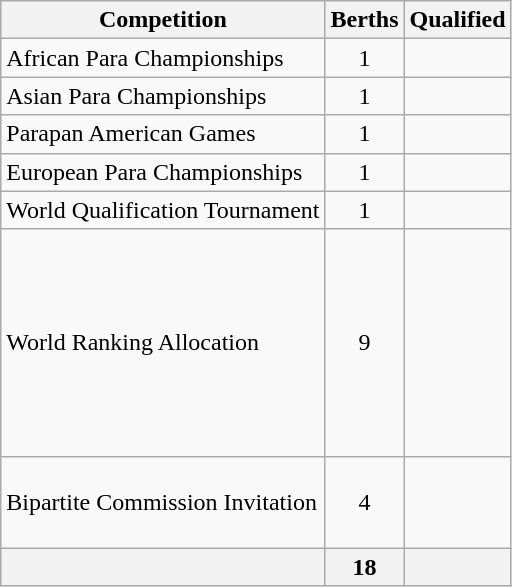<table class="wikitable">
<tr>
<th>Competition</th>
<th>Berths</th>
<th>Qualified</th>
</tr>
<tr>
<td>African Para Championships</td>
<td align="center">1</td>
<td></td>
</tr>
<tr>
<td>Asian Para Championships</td>
<td align="center">1</td>
<td></td>
</tr>
<tr>
<td>Parapan American Games</td>
<td align="center">1</td>
<td></td>
</tr>
<tr>
<td>European Para Championships</td>
<td align="center">1</td>
<td></td>
</tr>
<tr>
<td>World Qualification Tournament</td>
<td align="center">1</td>
<td></td>
</tr>
<tr>
<td>World Ranking Allocation</td>
<td align="center">9</td>
<td><br><br><br><br><br><br><br><br></td>
</tr>
<tr>
<td>Bipartite Commission Invitation</td>
<td align="center">4</td>
<td><br><br><br></td>
</tr>
<tr>
<th></th>
<th>18</th>
<th></th>
</tr>
</table>
